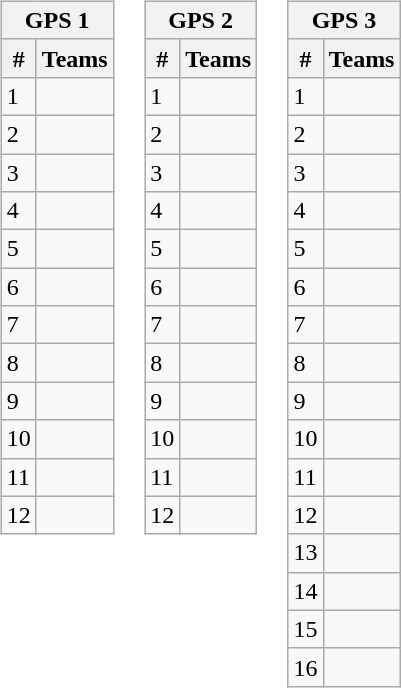<table>
<tr valign=top>
<td><br><table class="wikitable">
<tr>
<th colspan="2">GPS 1</th>
</tr>
<tr>
<th>#</th>
<th>Teams</th>
</tr>
<tr>
<td>1</td>
<td></td>
</tr>
<tr>
<td>2</td>
<td></td>
</tr>
<tr>
<td>3</td>
<td></td>
</tr>
<tr>
<td>4</td>
<td></td>
</tr>
<tr>
<td>5</td>
<td></td>
</tr>
<tr>
<td>6</td>
<td></td>
</tr>
<tr>
<td>7</td>
<td></td>
</tr>
<tr>
<td>8</td>
<td></td>
</tr>
<tr>
<td>9</td>
<td></td>
</tr>
<tr>
<td>10</td>
<td></td>
</tr>
<tr>
<td>11</td>
<td></td>
</tr>
<tr>
<td>12</td>
<td></td>
</tr>
</table>
</td>
<td><br><table class="wikitable">
<tr>
<th colspan="2">GPS 2</th>
</tr>
<tr>
<th>#</th>
<th>Teams</th>
</tr>
<tr>
<td>1</td>
<td></td>
</tr>
<tr>
<td>2</td>
<td></td>
</tr>
<tr>
<td>3</td>
<td></td>
</tr>
<tr>
<td>4</td>
<td></td>
</tr>
<tr>
<td>5</td>
<td></td>
</tr>
<tr>
<td>6</td>
<td></td>
</tr>
<tr>
<td>7</td>
<td></td>
</tr>
<tr>
<td>8</td>
<td></td>
</tr>
<tr>
<td>9</td>
<td></td>
</tr>
<tr>
<td>10</td>
<td></td>
</tr>
<tr>
<td>11</td>
<td></td>
</tr>
<tr>
<td>12</td>
<td></td>
</tr>
</table>
</td>
<td><br><table class="wikitable">
<tr>
<th colspan="2">GPS 3</th>
</tr>
<tr>
<th>#</th>
<th>Teams</th>
</tr>
<tr>
<td>1</td>
<td></td>
</tr>
<tr>
<td>2</td>
<td></td>
</tr>
<tr>
<td>3</td>
<td></td>
</tr>
<tr>
<td>4</td>
<td></td>
</tr>
<tr>
<td>5</td>
<td></td>
</tr>
<tr>
<td>6</td>
<td></td>
</tr>
<tr>
<td>7</td>
<td></td>
</tr>
<tr>
<td>8</td>
<td></td>
</tr>
<tr>
<td>9</td>
<td></td>
</tr>
<tr>
<td>10</td>
<td></td>
</tr>
<tr>
<td>11</td>
<td></td>
</tr>
<tr>
<td>12</td>
<td></td>
</tr>
<tr>
<td>13</td>
<td></td>
</tr>
<tr>
<td>14</td>
<td></td>
</tr>
<tr>
<td>15</td>
<td></td>
</tr>
<tr>
<td>16</td>
<td></td>
</tr>
</table>
</td>
</tr>
</table>
